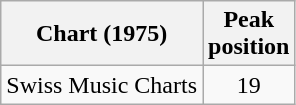<table class="wikitable sortable">
<tr>
<th>Chart (1975)</th>
<th>Peak<br>position</th>
</tr>
<tr>
<td>Swiss Music Charts</td>
<td style="text-align:center;">19</td>
</tr>
</table>
